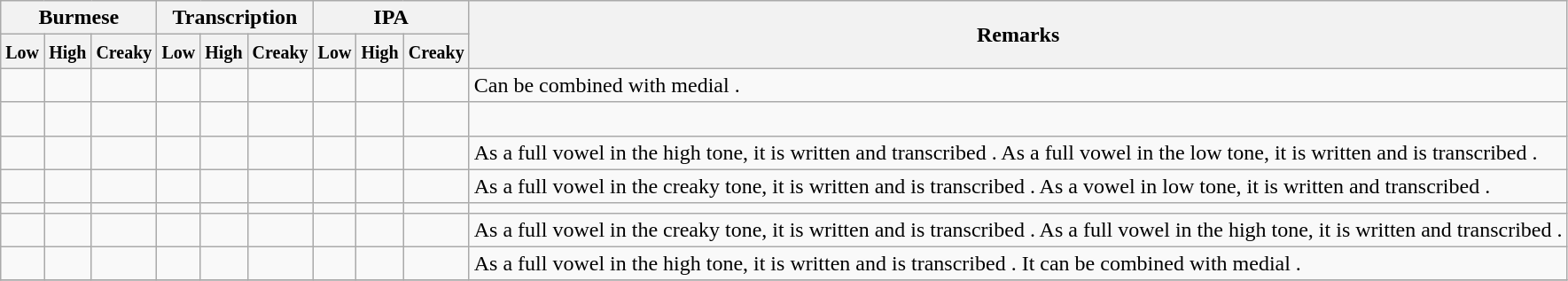<table class="wikitable">
<tr>
<th colspan="3">Burmese</th>
<th colspan="3">Transcription</th>
<th colspan="3">IPA</th>
<th rowspan="2">Remarks</th>
</tr>
<tr>
<th><small>Low</small></th>
<th><small>High</small></th>
<th><small>Creaky</small></th>
<th><small>Low</small></th>
<th><small>High</small></th>
<th><small>Creaky</small></th>
<th><small>Low</small></th>
<th><small>High</small></th>
<th><small>Creaky</small></th>
</tr>
<tr>
<td></td>
<td></td>
<td></td>
<td></td>
<td></td>
<td></td>
<td></td>
<td></td>
<td></td>
<td>Can be combined with medial .</td>
</tr>
<tr>
<td>‌</td>
<td></td>
<td></td>
<td></td>
<td></td>
<td></td>
<td></td>
<td></td>
<td></td>
<td></td>
</tr>
<tr>
<td>‌</td>
<td></td>
<td></td>
<td></td>
<td></td>
<td></td>
<td></td>
<td></td>
<td></td>
<td>As a full vowel in the high tone, it is written  and transcribed . As a full vowel in the low tone, it is written  and is transcribed .</td>
</tr>
<tr>
<td></td>
<td></td>
<td></td>
<td></td>
<td></td>
<td></td>
<td></td>
<td></td>
<td></td>
<td>As a full vowel in the creaky tone, it is written  and is transcribed . As a vowel in low tone, it is written  and transcribed .</td>
</tr>
<tr>
<td></td>
<td></td>
<td></td>
<td></td>
<td></td>
<td></td>
<td></td>
<td></td>
<td></td>
<td></td>
</tr>
<tr>
<td></td>
<td></td>
<td></td>
<td></td>
<td></td>
<td></td>
<td></td>
<td></td>
<td></td>
<td>As a full vowel in the creaky tone, it is written  and is transcribed . As a full vowel in the high tone, it is written  and transcribed .</td>
</tr>
<tr>
<td></td>
<td></td>
<td></td>
<td></td>
<td></td>
<td></td>
<td></td>
<td></td>
<td></td>
<td>As a full vowel in the high tone, it is written  and is transcribed . It can be combined with medial .</td>
</tr>
<tr>
</tr>
</table>
